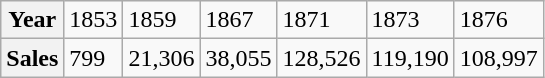<table class="wikitable">
<tr>
<th>Year</th>
<td>1853</td>
<td>1859</td>
<td>1867</td>
<td>1871</td>
<td>1873</td>
<td>1876</td>
</tr>
<tr>
<th>Sales</th>
<td>799</td>
<td>21,306</td>
<td>38,055</td>
<td>128,526</td>
<td>119,190</td>
<td>108,997</td>
</tr>
</table>
